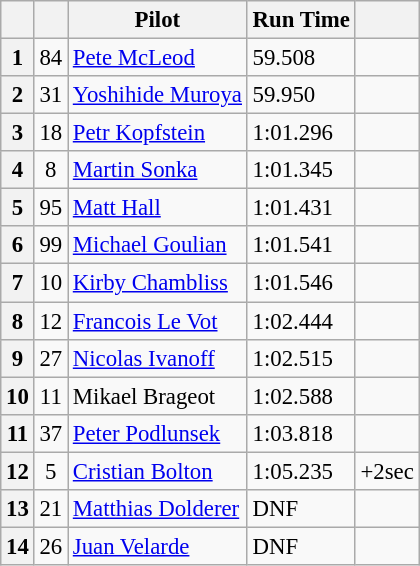<table class="wikitable" style="font-size: 95%;">
<tr>
<th></th>
<th></th>
<th>Pilot</th>
<th>Run Time</th>
<th></th>
</tr>
<tr>
<th>1</th>
<td style="text-align: center;">84</td>
<td> <a href='#'>Pete McLeod</a></td>
<td>59.508</td>
<td></td>
</tr>
<tr>
<th>2</th>
<td style="text-align: center;">31</td>
<td> <a href='#'>Yoshihide Muroya</a></td>
<td>59.950</td>
<td></td>
</tr>
<tr>
<th>3</th>
<td style="text-align: center;">18</td>
<td> <a href='#'>Petr Kopfstein</a></td>
<td>1:01.296</td>
<td></td>
</tr>
<tr>
<th>4</th>
<td style="text-align: center;">8</td>
<td> <a href='#'>Martin Sonka</a></td>
<td>1:01.345</td>
<td></td>
</tr>
<tr>
<th>5</th>
<td style="text-align: center;">95</td>
<td> <a href='#'>Matt Hall</a></td>
<td>1:01.431</td>
<td></td>
</tr>
<tr>
<th>6</th>
<td style="text-align: center;">99</td>
<td> <a href='#'>Michael Goulian</a></td>
<td>1:01.541</td>
<td></td>
</tr>
<tr>
<th>7</th>
<td style="text-align: center;">10</td>
<td> <a href='#'>Kirby Chambliss</a></td>
<td>1:01.546</td>
<td></td>
</tr>
<tr>
<th>8</th>
<td style="text-align: center;">12</td>
<td> <a href='#'>Francois Le Vot</a></td>
<td>1:02.444</td>
<td></td>
</tr>
<tr>
<th>9</th>
<td style="text-align: center;">27</td>
<td> <a href='#'>Nicolas Ivanoff</a></td>
<td>1:02.515</td>
<td></td>
</tr>
<tr>
<th>10</th>
<td style="text-align: center;">11</td>
<td> Mikael Brageot</td>
<td>1:02.588</td>
<td></td>
</tr>
<tr>
<th>11</th>
<td style="text-align: center;">37</td>
<td> <a href='#'>Peter Podlunsek</a></td>
<td>1:03.818</td>
<td></td>
</tr>
<tr>
<th>12</th>
<td style="text-align: center;">5</td>
<td> <a href='#'>Cristian Bolton</a></td>
<td>1:05.235</td>
<td>+2sec</td>
</tr>
<tr>
<th>13</th>
<td style="text-align: center;">21</td>
<td> <a href='#'>Matthias Dolderer</a></td>
<td>DNF</td>
<td></td>
</tr>
<tr>
<th>14</th>
<td style="text-align: center;">26</td>
<td> <a href='#'>Juan Velarde</a></td>
<td>DNF</td>
<td></td>
</tr>
</table>
